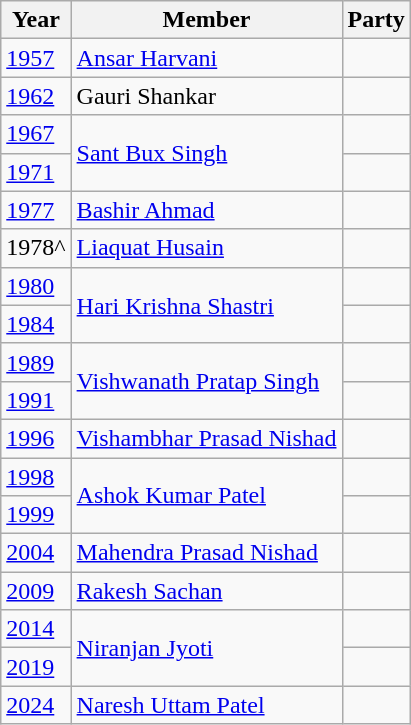<table class="wikitable sortable">
<tr>
<th>Year</th>
<th>Member</th>
<th colspan="2">Party</th>
</tr>
<tr>
<td><a href='#'>1957</a></td>
<td><a href='#'>Ansar Harvani</a></td>
<td></td>
</tr>
<tr>
<td><a href='#'>1962</a></td>
<td>Gauri Shankar</td>
<td></td>
</tr>
<tr>
<td><a href='#'>1967</a></td>
<td rowspan="2"><a href='#'>Sant Bux Singh</a></td>
<td></td>
</tr>
<tr>
<td><a href='#'>1971</a></td>
</tr>
<tr>
<td><a href='#'>1977</a></td>
<td><a href='#'>Bashir Ahmad</a></td>
<td></td>
</tr>
<tr>
<td>1978^</td>
<td><a href='#'>Liaquat Husain</a></td>
</tr>
<tr>
<td><a href='#'>1980</a></td>
<td rowspan="2"><a href='#'>Hari Krishna Shastri</a></td>
<td></td>
</tr>
<tr>
<td><a href='#'>1984</a></td>
<td></td>
</tr>
<tr>
<td><a href='#'>1989</a></td>
<td rowspan="2"><a href='#'>Vishwanath Pratap Singh</a></td>
<td></td>
</tr>
<tr>
<td><a href='#'>1991</a></td>
</tr>
<tr>
<td><a href='#'>1996</a></td>
<td><a href='#'>Vishambhar Prasad Nishad</a></td>
<td></td>
</tr>
<tr>
<td><a href='#'>1998</a></td>
<td rowspan="2"><a href='#'>Ashok Kumar Patel</a></td>
<td></td>
</tr>
<tr>
<td><a href='#'>1999</a></td>
</tr>
<tr>
<td><a href='#'>2004</a></td>
<td><a href='#'>Mahendra Prasad Nishad</a></td>
<td></td>
</tr>
<tr>
<td><a href='#'>2009</a></td>
<td><a href='#'>Rakesh Sachan</a></td>
<td></td>
</tr>
<tr>
<td><a href='#'>2014</a></td>
<td rowspan="2"><a href='#'>Niranjan Jyoti</a></td>
<td></td>
</tr>
<tr>
<td><a href='#'>2019</a></td>
</tr>
<tr>
<td><a href='#'>2024</a></td>
<td><a href='#'>Naresh Uttam Patel</a></td>
<td></td>
</tr>
</table>
